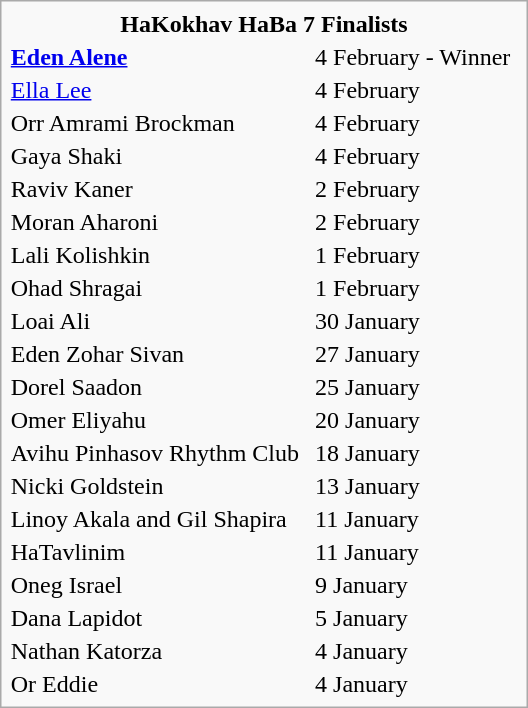<table class="infobox" style="width:22em">
<tr>
<th colspan=2 style="text-align:center">HaKokhav HaBa 7 Finalists<br></th>
</tr>
<tr>
<td><strong><a href='#'>Eden Alene</a></strong></td>
<td>4 February - Winner</td>
</tr>
<tr>
<td><a href='#'>Ella Lee</a></td>
<td>4 February</td>
</tr>
<tr>
<td>Orr Amrami Brockman</td>
<td>4 February</td>
</tr>
<tr>
<td>Gaya Shaki</td>
<td>4 February</td>
</tr>
<tr>
<td>Raviv Kaner</td>
<td>2 February</td>
</tr>
<tr>
<td>Moran Aharoni</td>
<td>2 February</td>
</tr>
<tr>
<td>Lali Kolishkin</td>
<td>1 February</td>
</tr>
<tr>
<td>Ohad Shragai</td>
<td>1 February</td>
</tr>
<tr>
<td>Loai Ali</td>
<td>30 January</td>
</tr>
<tr>
<td>Eden Zohar Sivan</td>
<td>27 January</td>
</tr>
<tr>
<td>Dorel Saadon</td>
<td>25 January</td>
</tr>
<tr>
<td>Omer Eliyahu</td>
<td>20 January</td>
</tr>
<tr>
<td>Avihu Pinhasov Rhythm Club</td>
<td>18 January</td>
</tr>
<tr>
<td>Nicki Goldstein</td>
<td>13 January</td>
</tr>
<tr>
<td>Linoy Akala and Gil Shapira</td>
<td>11 January</td>
</tr>
<tr>
<td>HaTavlinim</td>
<td>11 January</td>
</tr>
<tr>
<td>Oneg Israel</td>
<td>9 January</td>
</tr>
<tr>
<td>Dana Lapidot</td>
<td>5 January</td>
</tr>
<tr>
<td>Nathan Katorza</td>
<td>4 January</td>
</tr>
<tr>
<td>Or Eddie</td>
<td>4 January</td>
</tr>
</table>
